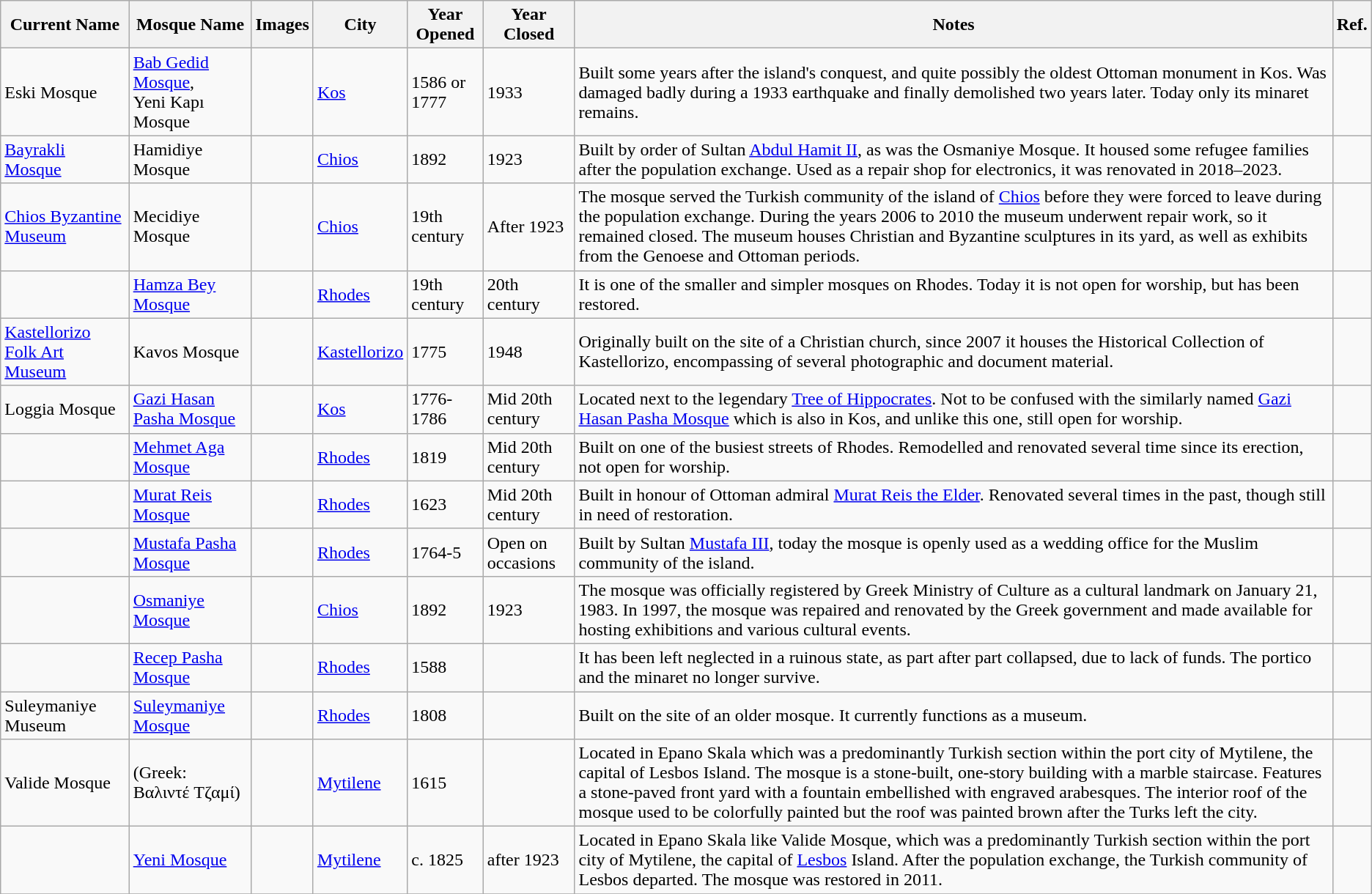<table class="wikitable plainrowheaders sortable" style="text-align:left;">
<tr>
<th>Current Name</th>
<th>Mosque Name</th>
<th class="unsortable">Images</th>
<th>City</th>
<th>Year Opened</th>
<th>Year Closed</th>
<th class="unsortable">Notes</th>
<th class="unsortable">Ref.</th>
</tr>
<tr>
<td>Eski Mosque</td>
<td><a href='#'>Bab Gedid Mosque</a>,<br> Yeni Kapı Mosque</td>
<td></td>
<td><a href='#'>Kos</a></td>
<td>1586 or 1777</td>
<td>1933</td>
<td>Built some years after the island's conquest, and quite possibly the oldest Ottoman monument in Kos. Was damaged badly during a 1933 earthquake and finally demolished two years later. Today only its minaret remains.</td>
<td></td>
</tr>
<tr>
<td><a href='#'>Bayrakli Mosque</a></td>
<td>Hamidiye Mosque</td>
<td></td>
<td><a href='#'>Chios</a></td>
<td>1892</td>
<td>1923</td>
<td>Built by order of Sultan <a href='#'>Abdul Hamit II</a>, as was the Osmaniye Mosque. It housed some refugee families after the population exchange. Used as a repair shop for electronics, it was renovated in 2018–2023.</td>
<td></td>
</tr>
<tr>
<td><a href='#'>Chios Byzantine Museum</a></td>
<td>Mecidiye Mosque</td>
<td></td>
<td><a href='#'>Chios</a></td>
<td>19th century</td>
<td>After 1923</td>
<td>The mosque served the Turkish community of the island of <a href='#'>Chios</a> before they were forced to leave during the population exchange. During the years 2006 to 2010 the museum underwent repair work, so it remained closed. The museum houses Christian and Byzantine sculptures in its yard, as well as exhibits from the Genoese and Ottoman periods.</td>
<td></td>
</tr>
<tr>
<td></td>
<td><a href='#'>Hamza Bey Mosque</a></td>
<td></td>
<td><a href='#'>Rhodes</a></td>
<td>19th century</td>
<td>20th century</td>
<td>It is one of the smaller and simpler mosques on Rhodes. Today it is not open for worship, but has been restored.</td>
<td></td>
</tr>
<tr>
<td><a href='#'>Kastellorizo Folk Art Museum</a></td>
<td>Kavos Mosque</td>
<td></td>
<td><a href='#'>Kastellorizo</a></td>
<td>1775</td>
<td>1948</td>
<td>Originally built on the site of a Christian church, since 2007 it houses the Historical Collection of Kastellorizo, encompassing of several photographic and document material.</td>
<td></td>
</tr>
<tr>
<td>Loggia Mosque</td>
<td><a href='#'>Gazi Hasan Pasha Mosque</a></td>
<td></td>
<td><a href='#'>Kos</a></td>
<td>1776-1786</td>
<td>Mid 20th century</td>
<td>Located next to the legendary <a href='#'>Tree of Hippocrates</a>. Not to be confused with the similarly named <a href='#'>Gazi Hasan Pasha Mosque</a> which is also in Kos, and unlike this one, still open for worship.</td>
<td></td>
</tr>
<tr>
<td></td>
<td><a href='#'>Mehmet Aga Mosque</a></td>
<td></td>
<td><a href='#'>Rhodes</a></td>
<td>1819</td>
<td>Mid 20th century</td>
<td>Built on one of the busiest streets of Rhodes. Remodelled and renovated several time since its erection, not open for worship.</td>
<td></td>
</tr>
<tr>
<td></td>
<td><a href='#'>Murat Reis Mosque</a></td>
<td></td>
<td><a href='#'>Rhodes</a></td>
<td>1623</td>
<td>Mid 20th century</td>
<td>Built in honour of Ottoman admiral <a href='#'>Murat Reis the Elder</a>. Renovated several times in the past, though still in need of restoration.</td>
<td></td>
</tr>
<tr>
<td></td>
<td><a href='#'>Mustafa Pasha Mosque</a></td>
<td></td>
<td><a href='#'>Rhodes</a></td>
<td>1764-5</td>
<td>Open on occasions</td>
<td>Built by Sultan <a href='#'>Mustafa III</a>, today the mosque is openly used as a wedding office for the Muslim community of the island.</td>
<td></td>
</tr>
<tr>
<td></td>
<td><a href='#'>Osmaniye Mosque</a></td>
<td></td>
<td><a href='#'>Chios</a></td>
<td>1892</td>
<td>1923</td>
<td>The mosque was officially registered by Greek Ministry of Culture as a cultural landmark on January 21, 1983. In 1997, the mosque was repaired and renovated by the Greek government and made available for hosting exhibitions and various cultural events.</td>
<td></td>
</tr>
<tr>
<td></td>
<td><a href='#'>Recep Pasha Mosque</a></td>
<td></td>
<td><a href='#'>Rhodes</a></td>
<td>1588</td>
<td></td>
<td>It has been left neglected in a ruinous state, as part after part collapsed, due to lack of funds. The portico and the minaret no longer survive.</td>
<td></td>
</tr>
<tr>
<td>Suleymaniye Museum</td>
<td><a href='#'>Suleymaniye Mosque</a></td>
<td></td>
<td><a href='#'>Rhodes</a></td>
<td>1808</td>
<td></td>
<td>Built on the site of an older mosque. It currently functions as a museum.</td>
<td></td>
</tr>
<tr>
<td>Valide Mosque</td>
<td>(Greek: Βαλιντέ Τζαμί)</td>
<td></td>
<td><a href='#'>Mytilene</a></td>
<td>1615</td>
<td></td>
<td>Located in Epano Skala which was a predominantly Turkish section within the port city of Mytilene, the capital of Lesbos Island. The mosque is a stone-built, one-story building with a marble staircase. Features a stone-paved front yard with a fountain embellished with engraved arabesques. The interior roof of the mosque used to be colorfully painted but the roof was painted brown after the Turks left the city.</td>
<td></td>
</tr>
<tr>
<td></td>
<td><a href='#'>Yeni Mosque</a></td>
<td></td>
<td><a href='#'>Mytilene</a></td>
<td>c. 1825</td>
<td>after 1923</td>
<td>Located in Epano Skala like Valide Mosque, which was a predominantly Turkish section within the port city of Mytilene, the capital of <a href='#'>Lesbos</a> Island. After the population exchange, the Turkish community of Lesbos departed. The mosque was restored in 2011.</td>
<td></td>
</tr>
<tr>
</tr>
</table>
